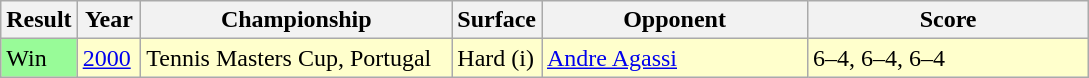<table class='sortable wikitable'>
<tr>
<th style="width:40px">Result</th>
<th style="width:35px">Year</th>
<th style="width:200px">Championship</th>
<th style="width:50px">Surface</th>
<th style="width:170px">Opponent</th>
<th style="width:180px" class="unsortable">Score</th>
</tr>
<tr bgcolor=ffffcc>
<td style="background:#98fb98;">Win</td>
<td><a href='#'>2000</a></td>
<td>Tennis Masters Cup, Portugal</td>
<td>Hard (i)</td>
<td> <a href='#'>Andre Agassi</a></td>
<td>6–4, 6–4, 6–4</td>
</tr>
</table>
